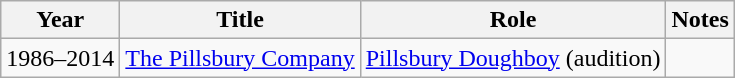<table class="wikitable sortable">
<tr>
<th scope="col">Year</th>
<th scope="col">Title</th>
<th scope="col">Role</th>
<th scope="col" class="unsortable">Notes</th>
</tr>
<tr>
<td>1986–2014</td>
<td><a href='#'>The Pillsbury Company</a></td>
<td><a href='#'>Pillsbury Doughboy</a> (audition)</td>
<td></td>
</tr>
</table>
